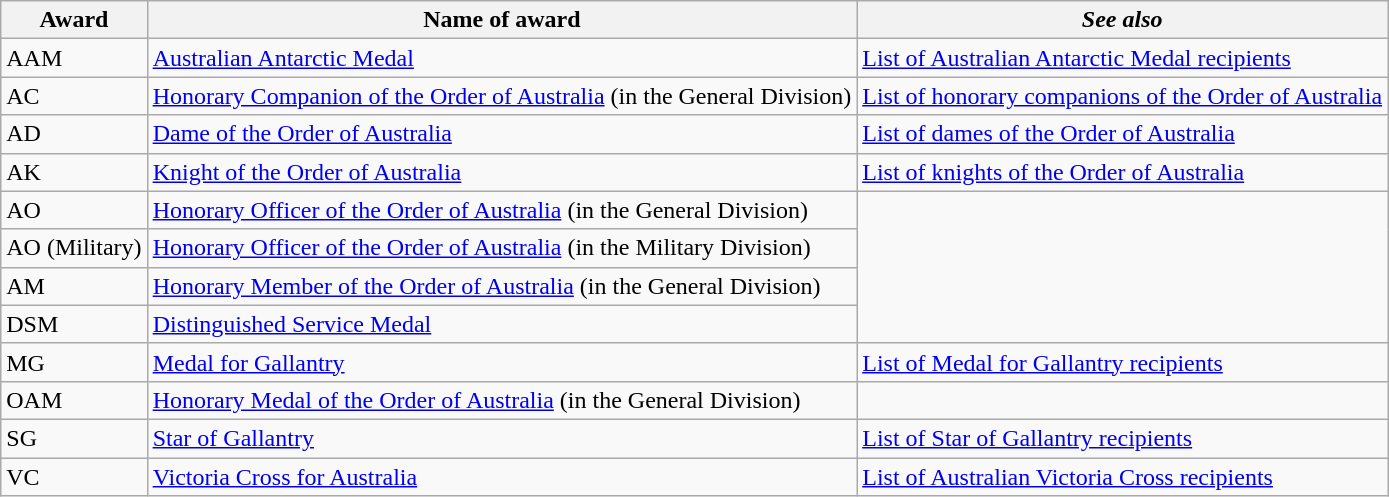<table class="wikitable sortable">
<tr>
<th>Award</th>
<th>Name of award</th>
<th><em>See also</em></th>
</tr>
<tr>
<td>AAM</td>
<td><a href='#'>Australian Antarctic Medal</a></td>
<td><a href='#'>List of Australian Antarctic Medal recipients</a></td>
</tr>
<tr>
<td>AC</td>
<td><a href='#'>Honorary Companion of the Order of Australia</a> (in the General Division)</td>
<td><a href='#'>List of honorary companions of the Order of Australia</a></td>
</tr>
<tr>
<td>AD</td>
<td><a href='#'>Dame of the Order of Australia</a></td>
<td><a href='#'>List of dames of the Order of Australia</a></td>
</tr>
<tr>
<td>AK</td>
<td><a href='#'>Knight of the Order of Australia</a></td>
<td><a href='#'>List of knights of the Order of Australia</a></td>
</tr>
<tr>
<td>AO</td>
<td><a href='#'>Honorary Officer of the Order of Australia</a> (in the General Division)</td>
</tr>
<tr>
<td>AO (Military)</td>
<td><a href='#'>Honorary Officer of the Order of Australia</a> (in the Military Division)</td>
</tr>
<tr>
<td>AM</td>
<td><a href='#'>Honorary Member of the Order of Australia</a> (in the General Division)</td>
</tr>
<tr>
<td>DSM</td>
<td><a href='#'>Distinguished Service Medal</a></td>
</tr>
<tr>
<td>MG</td>
<td><a href='#'>Medal for Gallantry</a></td>
<td><a href='#'>List of Medal for Gallantry recipients</a></td>
</tr>
<tr>
<td>OAM</td>
<td><a href='#'>Honorary Medal of the Order of Australia</a> (in the General Division)</td>
</tr>
<tr>
<td>SG</td>
<td><a href='#'>Star of Gallantry</a></td>
<td><a href='#'>List of Star of Gallantry recipients</a></td>
</tr>
<tr>
<td>VC</td>
<td><a href='#'>Victoria Cross for Australia</a></td>
<td><a href='#'>List of Australian Victoria Cross recipients</a></td>
</tr>
</table>
